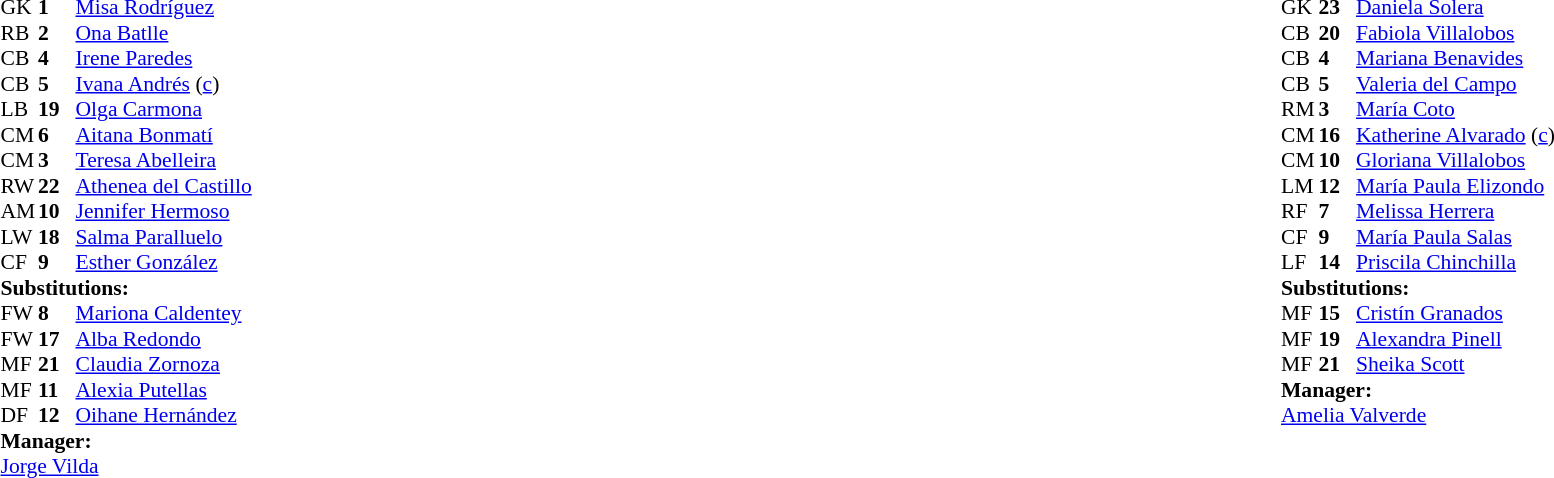<table width="100%">
<tr>
<td valign="top" width="40%"><br><table style="font-size:90%" cellspacing="0" cellpadding="0">
<tr>
<th width=25></th>
<th width=25></th>
</tr>
<tr>
<td>GK</td>
<td><strong>1</strong></td>
<td><a href='#'>Misa Rodríguez</a></td>
</tr>
<tr>
<td>RB</td>
<td><strong>2</strong></td>
<td><a href='#'>Ona Batlle</a></td>
<td></td>
<td></td>
</tr>
<tr>
<td>CB</td>
<td><strong>4</strong></td>
<td><a href='#'>Irene Paredes</a></td>
</tr>
<tr>
<td>CB</td>
<td><strong>5</strong></td>
<td><a href='#'>Ivana Andrés</a> (<a href='#'>c</a>)</td>
</tr>
<tr>
<td>LB</td>
<td><strong>19</strong></td>
<td><a href='#'>Olga Carmona</a></td>
</tr>
<tr>
<td>CM</td>
<td><strong>6</strong></td>
<td><a href='#'>Aitana Bonmatí</a></td>
</tr>
<tr>
<td>CM</td>
<td><strong>3</strong></td>
<td><a href='#'>Teresa Abelleira</a></td>
<td></td>
<td></td>
</tr>
<tr>
<td>RW</td>
<td><strong>22</strong></td>
<td><a href='#'>Athenea del Castillo</a></td>
<td></td>
<td></td>
</tr>
<tr>
<td>AM</td>
<td><strong>10</strong></td>
<td><a href='#'>Jennifer Hermoso</a></td>
</tr>
<tr>
<td>LW</td>
<td><strong>18</strong></td>
<td><a href='#'>Salma Paralluelo</a></td>
<td></td>
<td></td>
</tr>
<tr>
<td>CF</td>
<td><strong>9</strong></td>
<td><a href='#'>Esther González</a></td>
<td></td>
<td></td>
</tr>
<tr>
<td colspan=3><strong>Substitutions:</strong></td>
</tr>
<tr>
<td>FW</td>
<td><strong>8</strong></td>
<td><a href='#'>Mariona Caldentey</a></td>
<td></td>
<td></td>
</tr>
<tr>
<td>FW</td>
<td><strong>17</strong></td>
<td><a href='#'>Alba Redondo</a></td>
<td></td>
<td></td>
</tr>
<tr>
<td>MF</td>
<td><strong>21</strong></td>
<td><a href='#'>Claudia Zornoza</a></td>
<td></td>
<td></td>
</tr>
<tr>
<td>MF</td>
<td><strong>11</strong></td>
<td><a href='#'>Alexia Putellas</a></td>
<td></td>
<td></td>
</tr>
<tr>
<td>DF</td>
<td><strong>12</strong></td>
<td><a href='#'>Oihane Hernández</a></td>
<td></td>
<td></td>
</tr>
<tr>
<td colspan=3><strong>Manager:</strong></td>
</tr>
<tr>
<td colspan=3><a href='#'>Jorge Vilda</a></td>
</tr>
</table>
</td>
<td valign="top"></td>
<td valign="top" width="50%"><br><table style="font-size:90%; margin:auto" cellspacing="0" cellpadding="0">
<tr>
<th width=25></th>
<th width=25></th>
</tr>
<tr>
<td>GK</td>
<td><strong>23</strong></td>
<td><a href='#'>Daniela Solera</a></td>
</tr>
<tr>
<td>CB</td>
<td><strong>20</strong></td>
<td><a href='#'>Fabiola Villalobos</a></td>
</tr>
<tr>
<td>CB</td>
<td><strong>4</strong></td>
<td><a href='#'>Mariana Benavides</a></td>
</tr>
<tr>
<td>CB</td>
<td><strong>5</strong></td>
<td><a href='#'>Valeria del Campo</a></td>
</tr>
<tr>
<td>RM</td>
<td><strong>3</strong></td>
<td><a href='#'>María Coto</a></td>
</tr>
<tr>
<td>CM</td>
<td><strong>16</strong></td>
<td><a href='#'>Katherine Alvarado</a> (<a href='#'>c</a>)</td>
</tr>
<tr>
<td>CM</td>
<td><strong>10</strong></td>
<td><a href='#'>Gloriana Villalobos</a></td>
<td></td>
<td></td>
</tr>
<tr>
<td>LM</td>
<td><strong>12</strong></td>
<td><a href='#'>María Paula Elizondo</a></td>
<td></td>
<td></td>
</tr>
<tr>
<td>RF</td>
<td><strong>7</strong></td>
<td><a href='#'>Melissa Herrera</a></td>
</tr>
<tr>
<td>CF</td>
<td><strong>9</strong></td>
<td><a href='#'>María Paula Salas</a></td>
<td></td>
<td></td>
</tr>
<tr>
<td>LF</td>
<td><strong>14</strong></td>
<td><a href='#'>Priscila Chinchilla</a></td>
</tr>
<tr>
<td colspan=3><strong>Substitutions:</strong></td>
</tr>
<tr>
<td>MF</td>
<td><strong>15</strong></td>
<td><a href='#'>Cristín Granados</a></td>
<td></td>
<td></td>
</tr>
<tr>
<td>MF</td>
<td><strong>19</strong></td>
<td><a href='#'>Alexandra Pinell</a></td>
<td></td>
<td></td>
</tr>
<tr>
<td>MF</td>
<td><strong>21</strong></td>
<td><a href='#'>Sheika Scott</a></td>
<td></td>
<td></td>
</tr>
<tr>
<td colspan=3><strong>Manager:</strong></td>
</tr>
<tr>
<td colspan=3><a href='#'>Amelia Valverde</a></td>
</tr>
</table>
</td>
</tr>
</table>
